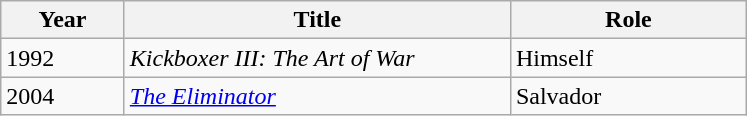<table class="wikitable sortable">
<tr>
<th style="width:75px;">Year</th>
<th style="width:250px;">Title</th>
<th style="width:150px;">Role</th>
</tr>
<tr>
<td>1992</td>
<td><em>Kickboxer III: The Art of War</em></td>
<td>Himself</td>
</tr>
<tr>
<td>2004</td>
<td><em><a href='#'>The Eliminator</a></em></td>
<td>Salvador</td>
</tr>
</table>
